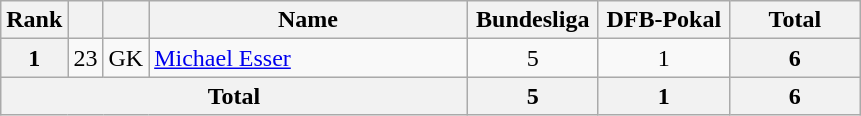<table class="wikitable" style="text-align:center;">
<tr>
<th>Rank</th>
<th></th>
<th></th>
<th width=205>Name</th>
<th width=80>Bundesliga</th>
<th width=80>DFB-Pokal</th>
<th width=80>Total</th>
</tr>
<tr>
<th>1</th>
<td>23</td>
<td>GK</td>
<td align="left"> <a href='#'>Michael Esser</a></td>
<td>5</td>
<td>1</td>
<th>6</th>
</tr>
<tr>
<th colspan="4">Total</th>
<th>5</th>
<th>1</th>
<th>6</th>
</tr>
</table>
